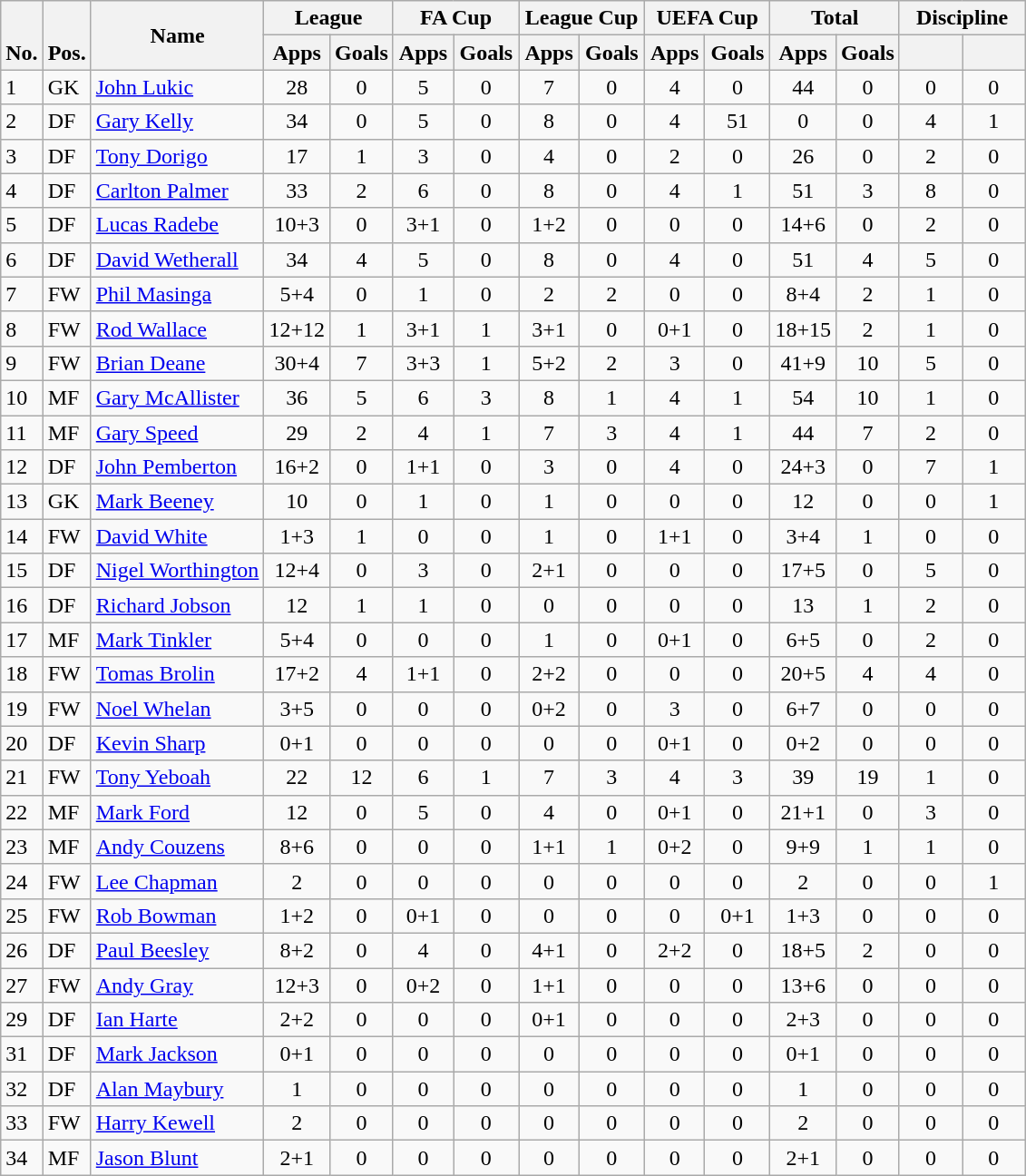<table class="wikitable" style="text-align:center">
<tr>
<th rowspan="2" valign="bottom">No.</th>
<th rowspan="2" valign="bottom">Pos.</th>
<th rowspan="2">Name</th>
<th colspan="2" width="85">League</th>
<th colspan="2" width="85">FA Cup</th>
<th colspan="2" width="85">League Cup</th>
<th colspan="2" width="85">UEFA Cup</th>
<th colspan="2" width="85">Total</th>
<th colspan="2" width="85">Discipline</th>
</tr>
<tr>
<th>Apps</th>
<th>Goals</th>
<th>Apps</th>
<th>Goals</th>
<th>Apps</th>
<th>Goals</th>
<th>Apps</th>
<th>Goals</th>
<th>Apps</th>
<th>Goals</th>
<th></th>
<th></th>
</tr>
<tr>
<td align="left">1</td>
<td align="left">GK</td>
<td align="left"> <a href='#'>John Lukic</a></td>
<td>28</td>
<td>0</td>
<td>5</td>
<td>0</td>
<td>7</td>
<td>0</td>
<td>4</td>
<td>0</td>
<td>44</td>
<td>0</td>
<td>0</td>
<td>0</td>
</tr>
<tr>
<td align="left">2</td>
<td align="left">DF</td>
<td align="left"> <a href='#'>Gary Kelly</a></td>
<td>34</td>
<td>0</td>
<td>5</td>
<td>0</td>
<td>8</td>
<td>0</td>
<td>4</td>
<td>51</td>
<td>0</td>
<td>0</td>
<td>4</td>
<td>1</td>
</tr>
<tr>
<td align="left">3</td>
<td align="left">DF</td>
<td align="left"> <a href='#'>Tony Dorigo</a></td>
<td>17</td>
<td>1</td>
<td>3</td>
<td>0</td>
<td>4</td>
<td>0</td>
<td>2</td>
<td>0</td>
<td>26</td>
<td>0</td>
<td>2</td>
<td>0</td>
</tr>
<tr>
<td align="left">4</td>
<td align="left">DF</td>
<td align="left"> <a href='#'>Carlton Palmer</a></td>
<td>33</td>
<td>2</td>
<td>6</td>
<td>0</td>
<td>8</td>
<td>0</td>
<td>4</td>
<td>1</td>
<td>51</td>
<td>3</td>
<td>8</td>
<td>0</td>
</tr>
<tr>
<td align="left">5</td>
<td align="left">DF</td>
<td align="left"> <a href='#'>Lucas Radebe</a></td>
<td>10+3</td>
<td>0</td>
<td>3+1</td>
<td>0</td>
<td>1+2</td>
<td>0</td>
<td>0</td>
<td>0</td>
<td>14+6</td>
<td>0</td>
<td>2</td>
<td>0</td>
</tr>
<tr>
<td align="left">6</td>
<td align="left">DF</td>
<td align="left"> <a href='#'>David Wetherall</a></td>
<td>34</td>
<td>4</td>
<td>5</td>
<td>0</td>
<td>8</td>
<td>0</td>
<td>4</td>
<td>0</td>
<td>51</td>
<td>4</td>
<td>5</td>
<td>0</td>
</tr>
<tr>
<td align="left">7</td>
<td align="left">FW</td>
<td align="left"> <a href='#'>Phil Masinga</a></td>
<td>5+4</td>
<td>0</td>
<td>1</td>
<td>0</td>
<td>2</td>
<td>2</td>
<td>0</td>
<td>0</td>
<td>8+4</td>
<td>2</td>
<td>1</td>
<td>0</td>
</tr>
<tr>
<td align="left">8</td>
<td align="left">FW</td>
<td align="left"> <a href='#'>Rod Wallace</a></td>
<td>12+12</td>
<td>1</td>
<td>3+1</td>
<td>1</td>
<td>3+1</td>
<td>0</td>
<td>0+1</td>
<td>0</td>
<td>18+15</td>
<td>2</td>
<td>1</td>
<td>0</td>
</tr>
<tr>
<td align="left">9</td>
<td align="left">FW</td>
<td align="left"> <a href='#'>Brian Deane</a></td>
<td>30+4</td>
<td>7</td>
<td>3+3</td>
<td>1</td>
<td>5+2</td>
<td>2</td>
<td>3</td>
<td>0</td>
<td>41+9</td>
<td>10</td>
<td>5</td>
<td>0</td>
</tr>
<tr>
<td align="left">10</td>
<td align="left">MF</td>
<td align="left"> <a href='#'>Gary McAllister</a></td>
<td>36</td>
<td>5</td>
<td>6</td>
<td>3</td>
<td>8</td>
<td>1</td>
<td>4</td>
<td>1</td>
<td>54</td>
<td>10</td>
<td>1</td>
<td>0</td>
</tr>
<tr>
<td align="left">11</td>
<td align="left">MF</td>
<td align="left"> <a href='#'>Gary Speed</a></td>
<td>29</td>
<td>2</td>
<td>4</td>
<td>1</td>
<td>7</td>
<td>3</td>
<td>4</td>
<td>1</td>
<td>44</td>
<td>7</td>
<td>2</td>
<td>0</td>
</tr>
<tr>
<td align="left">12</td>
<td align="left">DF</td>
<td align="left"> <a href='#'>John Pemberton</a></td>
<td>16+2</td>
<td>0</td>
<td>1+1</td>
<td>0</td>
<td>3</td>
<td>0</td>
<td>4</td>
<td>0</td>
<td>24+3</td>
<td>0</td>
<td>7</td>
<td>1</td>
</tr>
<tr>
<td align="left">13</td>
<td align="left">GK</td>
<td align="left"> <a href='#'>Mark Beeney</a></td>
<td>10</td>
<td>0</td>
<td>1</td>
<td>0</td>
<td>1</td>
<td>0</td>
<td>0</td>
<td>0</td>
<td>12</td>
<td>0</td>
<td>0</td>
<td>1</td>
</tr>
<tr>
<td align="left">14</td>
<td align="left">FW</td>
<td align="left"> <a href='#'>David White</a></td>
<td>1+3</td>
<td>1</td>
<td>0</td>
<td>0</td>
<td>1</td>
<td>0</td>
<td>1+1</td>
<td>0</td>
<td>3+4</td>
<td>1</td>
<td>0</td>
<td>0</td>
</tr>
<tr>
<td align="left">15</td>
<td align="left">DF</td>
<td align="left"> <a href='#'>Nigel Worthington</a></td>
<td>12+4</td>
<td>0</td>
<td>3</td>
<td>0</td>
<td>2+1</td>
<td>0</td>
<td>0</td>
<td>0</td>
<td>17+5</td>
<td>0</td>
<td>5</td>
<td>0</td>
</tr>
<tr>
<td align="left">16</td>
<td align="left">DF</td>
<td align="left"> <a href='#'>Richard Jobson</a></td>
<td>12</td>
<td>1</td>
<td>1</td>
<td>0</td>
<td>0</td>
<td>0</td>
<td>0</td>
<td>0</td>
<td>13</td>
<td>1</td>
<td>2</td>
<td>0</td>
</tr>
<tr>
<td align="left">17</td>
<td align="left">MF</td>
<td align="left"> <a href='#'>Mark Tinkler</a></td>
<td>5+4</td>
<td>0</td>
<td>0</td>
<td>0</td>
<td>1</td>
<td>0</td>
<td>0+1</td>
<td>0</td>
<td>6+5</td>
<td>0</td>
<td>2</td>
<td>0</td>
</tr>
<tr>
<td align="left">18</td>
<td align="left">FW</td>
<td align="left"> <a href='#'>Tomas Brolin</a></td>
<td>17+2</td>
<td>4</td>
<td>1+1</td>
<td>0</td>
<td>2+2</td>
<td>0</td>
<td>0</td>
<td>0</td>
<td>20+5</td>
<td>4</td>
<td>4</td>
<td>0</td>
</tr>
<tr>
<td align="left">19</td>
<td align="left">FW</td>
<td align="left"> <a href='#'>Noel Whelan</a></td>
<td>3+5</td>
<td>0</td>
<td>0</td>
<td>0</td>
<td>0+2</td>
<td>0</td>
<td>3</td>
<td>0</td>
<td>6+7</td>
<td>0</td>
<td>0</td>
<td>0</td>
</tr>
<tr>
<td align="left">20</td>
<td align="left">DF</td>
<td align="left"> <a href='#'>Kevin Sharp</a></td>
<td>0+1</td>
<td>0</td>
<td>0</td>
<td>0</td>
<td>0</td>
<td>0</td>
<td>0+1</td>
<td>0</td>
<td>0+2</td>
<td>0</td>
<td>0</td>
<td>0</td>
</tr>
<tr>
<td align="left">21</td>
<td align="left">FW</td>
<td align="left"> <a href='#'>Tony Yeboah</a></td>
<td>22</td>
<td>12</td>
<td>6</td>
<td>1</td>
<td>7</td>
<td>3</td>
<td>4</td>
<td>3</td>
<td>39</td>
<td>19</td>
<td>1</td>
<td>0</td>
</tr>
<tr>
<td align="left">22</td>
<td align="left">MF</td>
<td align="left"> <a href='#'>Mark Ford</a></td>
<td>12</td>
<td>0</td>
<td>5</td>
<td>0</td>
<td>4</td>
<td>0</td>
<td>0+1</td>
<td>0</td>
<td>21+1</td>
<td>0</td>
<td>3</td>
<td>0</td>
</tr>
<tr>
<td align="left">23</td>
<td align="left">MF</td>
<td align="left"> <a href='#'>Andy Couzens</a></td>
<td>8+6</td>
<td>0</td>
<td>0</td>
<td>0</td>
<td>1+1</td>
<td>1</td>
<td>0+2</td>
<td>0</td>
<td>9+9</td>
<td>1</td>
<td>1</td>
<td>0</td>
</tr>
<tr>
<td align="left">24</td>
<td align="left">FW</td>
<td align="left"> <a href='#'>Lee Chapman</a></td>
<td>2</td>
<td>0</td>
<td>0</td>
<td>0</td>
<td>0</td>
<td>0</td>
<td>0</td>
<td>0</td>
<td>2</td>
<td>0</td>
<td>0</td>
<td>1</td>
</tr>
<tr>
<td align="left">25</td>
<td align="left">FW</td>
<td align="left"> <a href='#'>Rob Bowman</a></td>
<td>1+2</td>
<td>0</td>
<td>0+1</td>
<td>0</td>
<td>0</td>
<td>0</td>
<td>0</td>
<td>0+1</td>
<td>1+3</td>
<td>0</td>
<td>0</td>
<td>0</td>
</tr>
<tr>
<td align="left">26</td>
<td align="left">DF</td>
<td align="left"> <a href='#'>Paul Beesley</a></td>
<td>8+2</td>
<td>0</td>
<td>4</td>
<td>0</td>
<td>4+1</td>
<td>0</td>
<td>2+2</td>
<td>0</td>
<td>18+5</td>
<td>2</td>
<td>0</td>
<td>0</td>
</tr>
<tr>
<td align="left">27</td>
<td align="left">FW</td>
<td align="left"> <a href='#'>Andy Gray</a></td>
<td>12+3</td>
<td>0</td>
<td>0+2</td>
<td>0</td>
<td>1+1</td>
<td>0</td>
<td>0</td>
<td>0</td>
<td>13+6</td>
<td>0</td>
<td>0</td>
<td>0</td>
</tr>
<tr>
<td align="left">29</td>
<td align="left">DF</td>
<td align="left"> <a href='#'>Ian Harte</a></td>
<td>2+2</td>
<td>0</td>
<td>0</td>
<td>0</td>
<td>0+1</td>
<td>0</td>
<td>0</td>
<td>0</td>
<td>2+3</td>
<td>0</td>
<td>0</td>
<td>0</td>
</tr>
<tr>
<td align="left">31</td>
<td align="left">DF</td>
<td align="left"> <a href='#'>Mark Jackson</a></td>
<td>0+1</td>
<td>0</td>
<td>0</td>
<td>0</td>
<td>0</td>
<td>0</td>
<td>0</td>
<td>0</td>
<td>0+1</td>
<td>0</td>
<td>0</td>
<td>0</td>
</tr>
<tr>
<td align="left">32</td>
<td align="left">DF</td>
<td align="left"> <a href='#'>Alan Maybury</a></td>
<td>1</td>
<td>0</td>
<td>0</td>
<td>0</td>
<td>0</td>
<td>0</td>
<td>0</td>
<td>0</td>
<td>1</td>
<td>0</td>
<td>0</td>
<td>0</td>
</tr>
<tr>
<td align="left">33</td>
<td align="left">FW</td>
<td align="left"> <a href='#'>Harry Kewell</a></td>
<td>2</td>
<td>0</td>
<td>0</td>
<td>0</td>
<td>0</td>
<td>0</td>
<td>0</td>
<td>0</td>
<td>2</td>
<td>0</td>
<td>0</td>
<td>0</td>
</tr>
<tr>
<td align="left">34</td>
<td align="left">MF</td>
<td align="left"> <a href='#'>Jason Blunt</a></td>
<td>2+1</td>
<td>0</td>
<td>0</td>
<td>0</td>
<td>0</td>
<td>0</td>
<td>0</td>
<td>0</td>
<td>2+1</td>
<td>0</td>
<td>0</td>
<td>0</td>
</tr>
</table>
